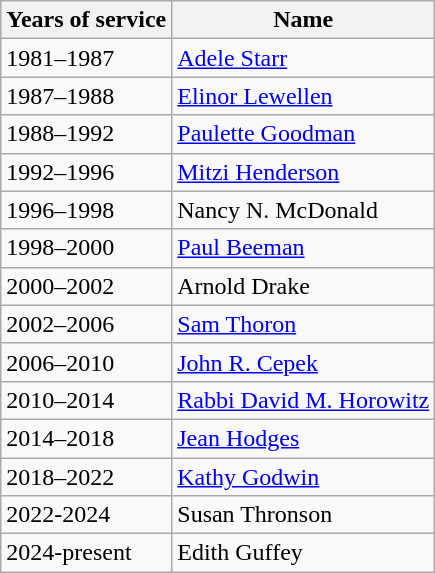<table class="wikitable sortable">
<tr>
<th>Years of service</th>
<th>Name</th>
</tr>
<tr>
<td>1981–1987</td>
<td><a href='#'>Adele Starr</a></td>
</tr>
<tr>
<td>1987–1988</td>
<td><a href='#'>Elinor Lewellen</a></td>
</tr>
<tr>
<td>1988–1992</td>
<td><a href='#'>Paulette Goodman</a></td>
</tr>
<tr>
<td>1992–1996</td>
<td><a href='#'>Mitzi Henderson</a></td>
</tr>
<tr>
<td>1996–1998</td>
<td>Nancy N. McDonald</td>
</tr>
<tr>
<td>1998–2000</td>
<td><a href='#'>Paul Beeman</a></td>
</tr>
<tr>
<td>2000–2002</td>
<td>Arnold Drake</td>
</tr>
<tr>
<td>2002–2006</td>
<td><a href='#'>Sam Thoron</a></td>
</tr>
<tr>
<td>2006–2010</td>
<td><a href='#'>John R. Cepek</a></td>
</tr>
<tr>
<td>2010–2014</td>
<td><a href='#'>Rabbi David M. Horowitz</a></td>
</tr>
<tr>
<td>2014–2018</td>
<td><a href='#'>Jean Hodges</a></td>
</tr>
<tr>
<td>2018–2022</td>
<td><a href='#'>Kathy Godwin</a></td>
</tr>
<tr>
<td>2022-2024</td>
<td>Susan Thronson</td>
</tr>
<tr>
<td>2024-present</td>
<td>Edith Guffey</td>
</tr>
</table>
